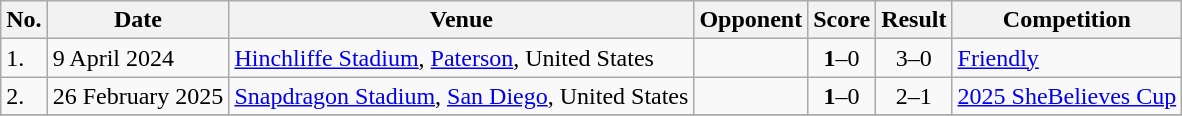<table class="wikitable">
<tr>
<th>No.</th>
<th>Date</th>
<th>Venue</th>
<th>Opponent</th>
<th>Score</th>
<th>Result</th>
<th>Competition</th>
</tr>
<tr>
<td>1.</td>
<td>9 April 2024</td>
<td><a href='#'>Hinchliffe Stadium</a>, <a href='#'>Paterson</a>, United States</td>
<td></td>
<td align=center><strong>1</strong>–0</td>
<td align=center>3–0</td>
<td><a href='#'>Friendly</a></td>
</tr>
<tr>
<td>2.</td>
<td>26 February 2025</td>
<td><a href='#'>Snapdragon Stadium</a>, <a href='#'>San Diego</a>, United States</td>
<td></td>
<td align=center><strong>1</strong>–0</td>
<td align=center>2–1</td>
<td><a href='#'>2025 SheBelieves Cup</a></td>
</tr>
<tr>
</tr>
</table>
